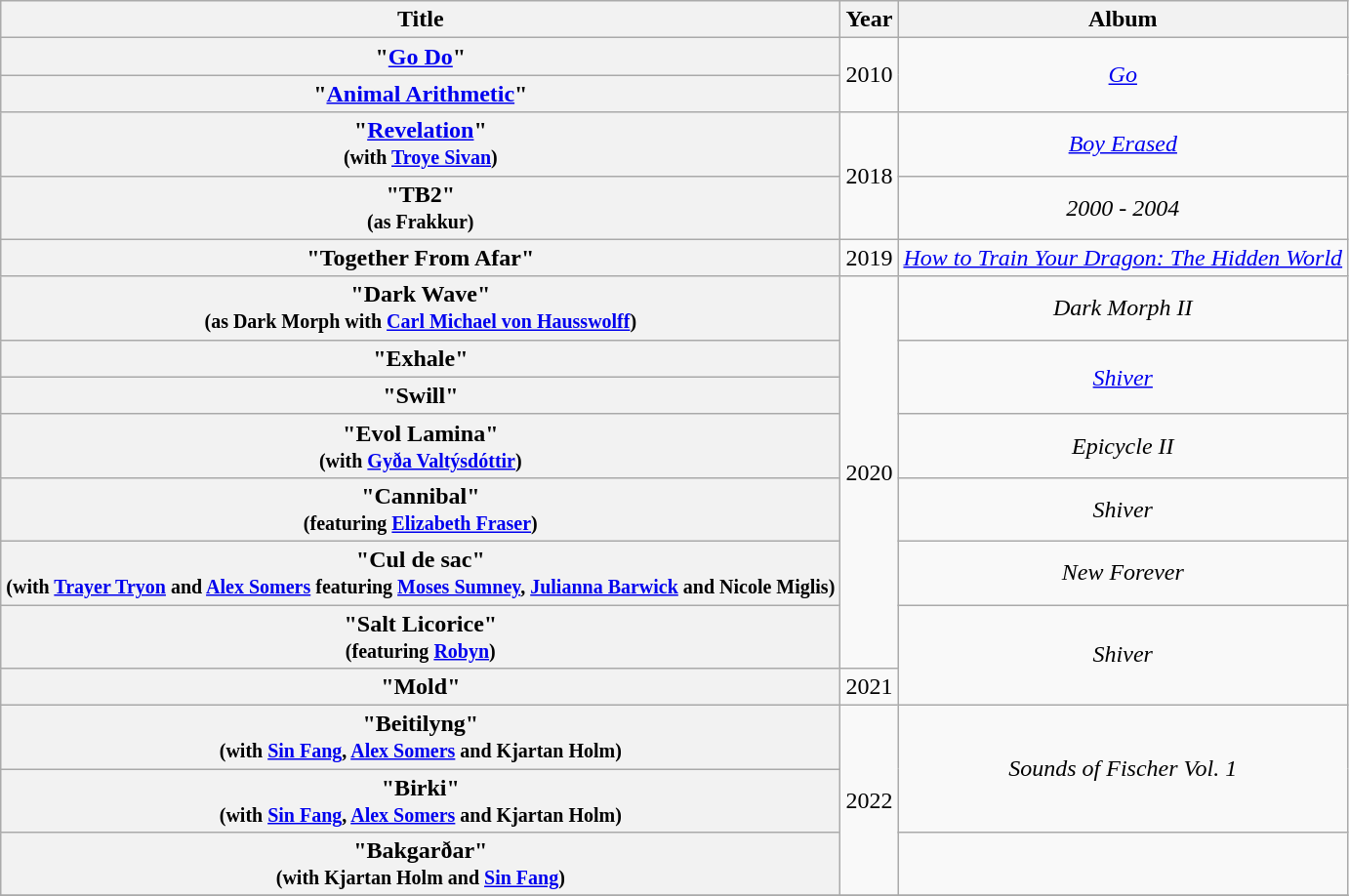<table class="wikitable plainrowheaders" style="text-align:center;" border="1">
<tr>
<th>Title</th>
<th>Year</th>
<th>Album</th>
</tr>
<tr>
<th scope="row">"<a href='#'>Go Do</a>"</th>
<td rowspan="2">2010</td>
<td rowspan="2"><em><a href='#'>Go</a></em></td>
</tr>
<tr>
<th scope="row">"<a href='#'>Animal Arithmetic</a>"</th>
</tr>
<tr>
<th scope="row">"<a href='#'>Revelation</a>" <br><small>(with <a href='#'>Troye Sivan</a>)</small></th>
<td rowspan="2">2018</td>
<td><em><a href='#'>Boy Erased</a></em></td>
</tr>
<tr>
<th scope="row">"TB2" <br><small>(as Frakkur)</small></th>
<td><em>2000 - 2004</em></td>
</tr>
<tr>
<th scope="row">"Together From Afar"</th>
<td>2019</td>
<td><em><a href='#'>How to Train Your Dragon: The Hidden World</a></em></td>
</tr>
<tr>
<th scope="row">"Dark Wave" <br><small>(as Dark Morph with <a href='#'>Carl Michael von Hausswolff</a>)</small></th>
<td rowspan="7">2020</td>
<td><em>Dark Morph II</em></td>
</tr>
<tr>
<th scope="row">"Exhale"</th>
<td rowspan="2"><em><a href='#'>Shiver</a></em></td>
</tr>
<tr>
<th scope="row">"Swill"</th>
</tr>
<tr>
<th scope="row">"Evol Lamina" <br><small>(with <a href='#'>Gyða Valtýsdóttir</a>)</small></th>
<td><em>Epicycle II</em></td>
</tr>
<tr>
<th scope="row">"Cannibal" <br><small>(featuring <a href='#'>Elizabeth Fraser</a>)</small></th>
<td><em>Shiver</em></td>
</tr>
<tr>
<th scope="row">"Cul de sac" <br><small>(with <a href='#'>Trayer Tryon</a> and <a href='#'>Alex Somers</a> featuring <a href='#'>Moses Sumney</a>, <a href='#'>Julianna Barwick</a> and Nicole Miglis)</small></th>
<td><em>New Forever</em></td>
</tr>
<tr>
<th scope="row">"Salt Licorice" <br><small>(featuring <a href='#'>Robyn</a>)</small></th>
<td rowspan="2"><em>Shiver</em></td>
</tr>
<tr>
<th scope="row">"Mold"</th>
<td>2021</td>
</tr>
<tr>
<th scope="row">"Beitilyng" <br><small>(with <a href='#'>Sin Fang</a>, <a href='#'>Alex Somers</a> and Kjartan Holm)</small></th>
<td rowspan="3">2022</td>
<td rowspan="2"><em>Sounds of Fischer Vol. 1</em></td>
</tr>
<tr>
<th scope="row">"Birki" <br><small>(with <a href='#'>Sin Fang</a>, <a href='#'>Alex Somers</a> and Kjartan Holm)</small></th>
</tr>
<tr>
<th scope="row">"Bakgarðar" <br><small>(with Kjartan Holm and <a href='#'>Sin Fang</a>)</small></th>
<td></td>
</tr>
<tr>
</tr>
</table>
